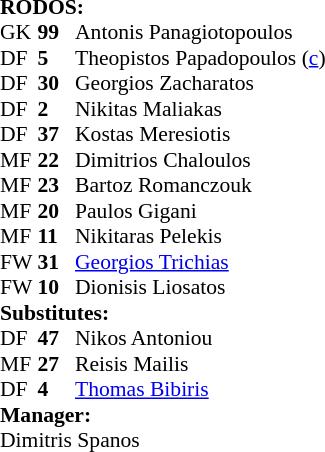<table style="font-size: 90%" cellspacing="0" cellpadding="0">
<tr>
<td colspan="4"><strong>RODOS:</strong></td>
</tr>
<tr>
<th width="25"></th>
<th width="25"></th>
</tr>
<tr>
<td>GK</td>
<td><strong>99</strong></td>
<td> Antonis Panagiotopoulos</td>
</tr>
<tr>
<td>DF</td>
<td><strong>5</strong></td>
<td> Theopistos Papadopoulos (<a href='#'>c</a>)</td>
</tr>
<tr>
<td>DF</td>
<td><strong>30</strong></td>
<td> Georgios Zacharatos</td>
</tr>
<tr>
<td>DF</td>
<td><strong>2</strong></td>
<td> Nikitas Maliakas</td>
<td></td>
</tr>
<tr>
<td>DF</td>
<td><strong>37</strong></td>
<td> Kostas Meresiotis</td>
<td></td>
</tr>
<tr>
<td>MF</td>
<td><strong>22</strong></td>
<td> Dimitrios Chaloulos</td>
<td></td>
</tr>
<tr>
<td>MF</td>
<td><strong>23</strong></td>
<td> Bartoz Romanczouk</td>
<td></td>
</tr>
<tr>
<td>MF</td>
<td><strong>20</strong></td>
<td> Paulos Gigani</td>
<td></td>
</tr>
<tr>
<td>MF</td>
<td><strong>11</strong></td>
<td> Nikitaras Pelekis</td>
</tr>
<tr>
<td>FW</td>
<td><strong>31</strong></td>
<td> <a href='#'>Georgios Trichias</a></td>
</tr>
<tr>
<td>FW</td>
<td><strong>10</strong></td>
<td> Dionisis Liosatos</td>
</tr>
<tr>
<td colspan=4><strong>Substitutes:</strong></td>
</tr>
<tr>
<td>DF</td>
<td><strong>47</strong></td>
<td> Nikos Antoniou</td>
<td></td>
</tr>
<tr>
<td>MF</td>
<td><strong>27</strong></td>
<td> Reisis Mailis</td>
<td></td>
</tr>
<tr>
<td>DF</td>
<td><strong>4</strong></td>
<td> <a href='#'>Thomas Bibiris</a></td>
<td></td>
</tr>
<tr>
<td colspan=4><strong>Manager:</strong></td>
</tr>
<tr>
<td colspan="4"> Dimitris Spanos</td>
</tr>
</table>
